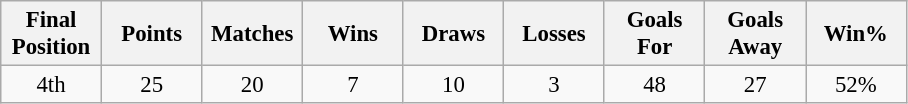<table class="wikitable" style="font-size: 95%; text-align: center;">
<tr>
<th width=60>Final Position</th>
<th width=60>Points</th>
<th width=60>Matches</th>
<th width=60>Wins</th>
<th width=60>Draws</th>
<th width=60>Losses</th>
<th width=60>Goals For</th>
<th width=60>Goals Away</th>
<th width=60>Win%</th>
</tr>
<tr>
<td>4th</td>
<td>25</td>
<td>20</td>
<td>7</td>
<td>10</td>
<td>3</td>
<td>48</td>
<td>27</td>
<td>52%</td>
</tr>
</table>
